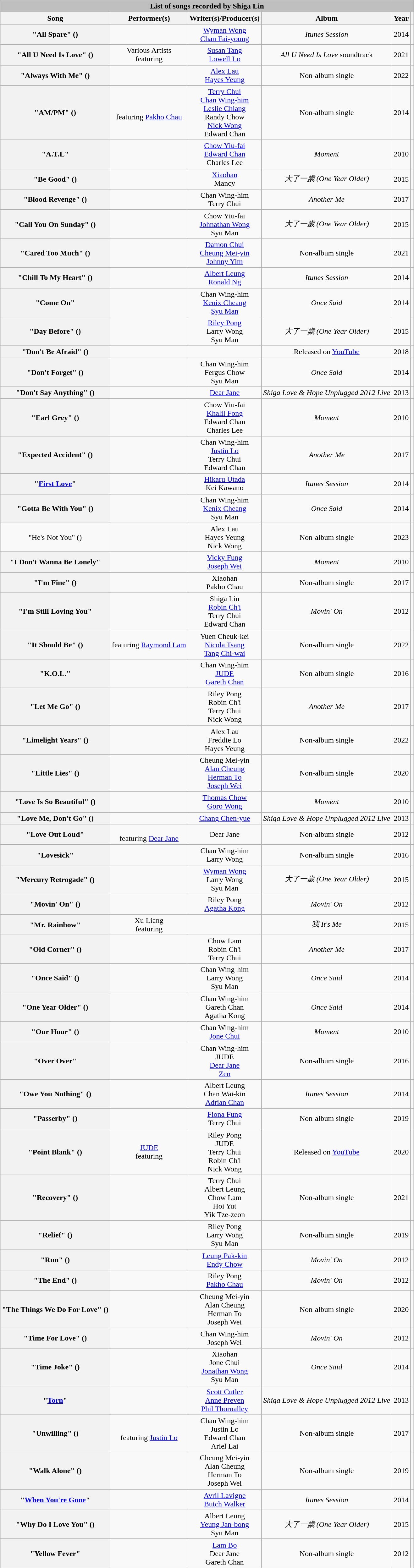<table class="wikitable mw-collapsible mw-collapsed sortable plainrowheaders" style="text-align:center;">
<tr>
<th colspan="6" style="background:#BFBFBF;">List of songs recorded by Shiga Lin</th>
</tr>
<tr>
<th scope="col">Song</th>
<th scope="col">Performer(s)</th>
<th scope="col" class="unsortable">Writer(s)/Producer(s)</th>
<th scope="col">Album</th>
<th scope="col">Year</th>
<th scope="col" class="unsortable"></th>
</tr>
<tr>
<th scope="row">"All Spare" () </th>
<td></td>
<td><a href='#'>Wyman Wong</a><br><a href='#'>Chan Fai-young</a></td>
<td><em>Itunes Session</em></td>
<td>2014</td>
<td></td>
</tr>
<tr>
<th scope="row">"All U Need Is Love" ()</th>
<td>Various Artists <br> featuring </td>
<td><a href='#'>Susan Tang</a><br><a href='#'>Lowell Lo</a></td>
<td><em>All U Need Is Love</em> soundtrack</td>
<td>2021</td>
<td></td>
</tr>
<tr>
<th scope="row">"Always With Me" ()</th>
<td></td>
<td><a href='#'>Alex Lau</a><br><a href='#'>Hayes Yeung</a></td>
<td>Non-album single</td>
<td>2022</td>
<td></td>
</tr>
<tr>
<th scope="row">"AM/PM" ()</th>
<td> <br> featuring <a href='#'>Pakho Chau</a></td>
<td><a href='#'>Terry Chui</a><br><a href='#'>Chan Wing-him</a><br><a href='#'>Leslie Chiang</a><br>Randy Chow<br><a href='#'>Nick Wong</a><br>Edward Chan</td>
<td>Non-album single</td>
<td>2014</td>
<td></td>
</tr>
<tr>
<th scope="row">"A.T.L"</th>
<td></td>
<td><a href='#'>Chow Yiu-fai</a><br><a href='#'>Edward Chan</a><br>Charles Lee</td>
<td><em>Moment</em></td>
<td>2010</td>
<td></td>
</tr>
<tr>
<th scope="row">"Be Good" () <br> </th>
<td></td>
<td><a href='#'>Xiaohan</a><br>Mancy</td>
<td><em>大了一歲 (One Year Older)</em></td>
<td>2015</td>
<td></td>
</tr>
<tr>
<th scope="row">"Blood Revenge" ()</th>
<td></td>
<td>Chan Wing-him<br>Terry Chui</td>
<td><em>Another Me</em></td>
<td>2017</td>
<td></td>
</tr>
<tr>
<th scope="row">"Call You On Sunday" ()</th>
<td></td>
<td>Chow Yiu-fai<br><a href='#'>Johnathan Wong</a><br>Syu Man</td>
<td><em>大了一歲 (One Year Older)</em></td>
<td>2015</td>
<td></td>
</tr>
<tr>
<th scope="row">"Cared Too Much" ()</th>
<td></td>
<td><a href='#'>Damon Chui</a><br><a href='#'>Cheung Mei-yin</a><br><a href='#'>Johnny Yim</a></td>
<td>Non-album single</td>
<td>2021</td>
<td></td>
</tr>
<tr>
<th scope="row">"Chill To My Heart" () </th>
<td></td>
<td><a href='#'>Albert Leung</a><br><a href='#'>Ronald Ng</a></td>
<td><em>Itunes Session</em></td>
<td>2014</td>
<td></td>
</tr>
<tr>
<th scope="row">"Come On"</th>
<td></td>
<td>Chan Wing-him<br><a href='#'>Kenix Cheang</a><br><a href='#'>Syu Man</a></td>
<td><em>Once Said</em></td>
<td>2014</td>
<td></td>
</tr>
<tr>
<th scope="row">"Day Before" ()</th>
<td></td>
<td><a href='#'>Riley Pong</a><br>Larry Wong<br>Syu Man</td>
<td><em>大了一歲 (One Year Older)</em></td>
<td>2015</td>
<td></td>
</tr>
<tr>
<th scope="row">"Don't Be Afraid" () <br> </th>
<td></td>
<td></td>
<td>Released on <a href='#'>YouTube</a></td>
<td>2018</td>
<td></td>
</tr>
<tr>
<th scope="row">"Don't Forget" ()</th>
<td></td>
<td>Chan Wing-him<br>Fergus Chow<br>Syu Man</td>
<td><em>Once Said</em></td>
<td>2014</td>
<td></td>
</tr>
<tr>
<th scope="row">"Don't Say Anything" () </th>
<td></td>
<td><a href='#'>Dear Jane</a></td>
<td><em>Shiga Love & Hope Unplugged 2012 Live</em></td>
<td>2013</td>
<td></td>
</tr>
<tr>
<th scope="row">"Earl Grey" ()</th>
<td></td>
<td>Chow Yiu-fai<br><a href='#'>Khalil Fong</a><br>Edward Chan<br>Charles Lee</td>
<td><em>Moment</em></td>
<td>2010</td>
<td></td>
</tr>
<tr>
<th scope="row">"Expected Accident" ()</th>
<td></td>
<td>Chan Wing-him<br><a href='#'>Justin Lo</a><br>Terry Chui<br>Edward Chan</td>
<td><em>Another Me</em></td>
<td>2017</td>
<td></td>
</tr>
<tr>
<th scope="row">"<a href='#'>First Love</a>" </th>
<td></td>
<td><a href='#'>Hikaru Utada</a><br>Kei Kawano</td>
<td><em>Itunes Session</em></td>
<td>2014</td>
<td></td>
</tr>
<tr>
<th scope="row">"Gotta Be With You" ()</th>
<td></td>
<td>Chan Wing-him<br><a href='#'>Kenix Cheang</a><br>Syu Man</td>
<td><em>Once Said</em></td>
<td>2014</td>
<td></td>
</tr>
<tr>
<td scope="row">"He's Not You" ()</td>
<td></td>
<td>Alex Lau<br>Hayes Yeung<br>Nick Wong</td>
<td>Non-album single</td>
<td>2023</td>
<td></td>
</tr>
<tr>
<th scope="row">"I Don't Wanna Be Lonely"</th>
<td></td>
<td><a href='#'>Vicky Fung</a><br><a href='#'>Joseph Wei</a></td>
<td><em>Moment</em></td>
<td>2010</td>
<td></td>
</tr>
<tr>
<th scope="row">"I'm Fine" () <br> </th>
<td></td>
<td>Xiaohan<br>Pakho Chau</td>
<td>Non-album single</td>
<td>2017</td>
<td></td>
</tr>
<tr>
<th scope="row">"I'm Still Loving You"</th>
<td></td>
<td>Shiga Lin<br><a href='#'>Robin Ch'i</a><br>Terry Chui<br>Edward Chan</td>
<td><em>Movin' On</em></td>
<td>2012</td>
<td></td>
</tr>
<tr>
<th scope="row">"It Should Be" ()</th>
<td> featuring <a href='#'>Raymond Lam</a></td>
<td>Yuen Cheuk-kei<br><a href='#'>Nicola Tsang</a><br><a href='#'>Tang Chi-wai</a></td>
<td>Non-album single</td>
<td>2022</td>
<td></td>
</tr>
<tr>
<th scope="row">"K.O.L."</th>
<td> <br> </td>
<td>Chan Wing-him<br><a href='#'>JUDE</a><br><a href='#'>Gareth Chan</a></td>
<td>Non-album single</td>
<td>2016</td>
<td></td>
</tr>
<tr>
<th scope="row">"Let Me Go" ()</th>
<td></td>
<td>Riley Pong<br>Robin Ch'i<br>Terry Chui<br>Nick Wong</td>
<td><em>Another Me</em></td>
<td>2017</td>
<td></td>
</tr>
<tr>
<th scope="row">"Limelight Years" ()</th>
<td></td>
<td>Alex Lau<br>Freddie Lo<br>Hayes Yeung</td>
<td>Non-album single</td>
<td>2022</td>
<td></td>
</tr>
<tr>
<th scope="row">"Little Lies" ()</th>
<td></td>
<td>Cheung Mei-yin<br><a href='#'>Alan Cheung</a><br><a href='#'>Herman To</a><br><a href='#'>Joseph Wei</a></td>
<td>Non-album single</td>
<td>2020</td>
<td></td>
</tr>
<tr>
<th scope="row">"Love Is So Beautiful" ()</th>
<td></td>
<td><a href='#'>Thomas Chow</a><br><a href='#'>Goro Wong</a></td>
<td><em>Moment</em></td>
<td>2010</td>
<td></td>
</tr>
<tr>
<th scope="row">"Love Me, Don't Go" () </th>
<td></td>
<td><a href='#'>Chang Chen-yue</a></td>
<td><em>Shiga Love & Hope Unplugged 2012 Live</em></td>
<td>2013</td>
<td></td>
</tr>
<tr>
<th scope="row">"Love Out Loud"</th>
<td> <br> featuring <a href='#'>Dear Jane</a></td>
<td>Dear Jane</td>
<td>Non-album single</td>
<td>2012</td>
<td></td>
</tr>
<tr>
<th scope="row">"Lovesick"</th>
<td> <br> </td>
<td>Chan Wing-him<br>Larry Wong</td>
<td>Non-album single</td>
<td>2016</td>
<td></td>
</tr>
<tr>
<th scope="row">"Mercury Retrogade" ()</th>
<td></td>
<td><a href='#'>Wyman Wong</a><br>Larry Wong<br>Syu Man</td>
<td><em>大了一歲 (One Year Older)</em></td>
<td>2015</td>
<td></td>
</tr>
<tr>
<th scope="row">"Movin' On" ()</th>
<td></td>
<td>Riley Pong<br><a href='#'>Agatha Kong</a></td>
<td><em>Movin' On</em></td>
<td>2012</td>
<td></td>
</tr>
<tr>
<th scope="row">"Mr. Rainbow" <br> </th>
<td>Xu Liang <br> featuring </td>
<td></td>
<td><em>我 It's Me</em></td>
<td>2015</td>
<td></td>
</tr>
<tr>
<th scope="row">"Old Corner" ()</th>
<td></td>
<td>Chow Lam<br>Robin Ch'i<br>Terry Chui</td>
<td><em>Another Me</em></td>
<td>2017</td>
<td></td>
</tr>
<tr>
<th scope="row">"Once Said" ()</th>
<td></td>
<td>Chan Wing-him<br>Larry Wong<br>Syu Man</td>
<td><em>Once Said</em></td>
<td>2014</td>
<td></td>
</tr>
<tr>
<th scope="row">"One Year Older" ()</th>
<td></td>
<td>Chan Wing-him<br>Gareth Chan<br>Agatha Kong</td>
<td><em>Once Said</em></td>
<td>2014</td>
<td></td>
</tr>
<tr>
<th scope="row">"Our Hour" ()</th>
<td></td>
<td>Chan Wing-him<br><a href='#'>Jone Chui</a></td>
<td><em>Moment</em></td>
<td>2010</td>
<td></td>
</tr>
<tr>
<th scope="row">"Over Over"</th>
<td> <br> </td>
<td>Chan Wing-him<br>JUDE<br><a href='#'>Dear Jane</a><br><a href='#'>Zen</a></td>
<td>Non-album single</td>
<td>2016</td>
<td></td>
</tr>
<tr>
<th scope="row">"Owe You Nothing" () </th>
<td></td>
<td>Albert Leung<br>Chan Wai-kin<br><a href='#'>Adrian Chan</a></td>
<td><em>Itunes Session</em></td>
<td>2014</td>
<td></td>
</tr>
<tr>
<th scope="row">"Passerby" ()</th>
<td></td>
<td><a href='#'>Fiona Fung</a><br>Terry Chui</td>
<td>Non-album single</td>
<td>2019</td>
<td></td>
</tr>
<tr>
<th scope="row">"Point Blank" () <br></th>
<td><a href='#'>JUDE</a> <br> featuring </td>
<td>Riley Pong<br>JUDE<br>Terry Chui<br>Robin Ch'i<br>Nick Wong</td>
<td>Released on <a href='#'>YouTube</a></td>
<td>2020</td>
<td></td>
</tr>
<tr>
<th scope="row">"Recovery" ()</th>
<td></td>
<td>Terry Chui<br>Albert Leung<br>Chow Lam<br>Hoi Yut<br>Yik Tze-zeon</td>
<td>Non-album single</td>
<td>2021</td>
<td></td>
</tr>
<tr>
<th scope="row">"Relief" ()</th>
<td></td>
<td>Riley Pong<br>Larry Wong<br>Syu Man</td>
<td>Non-album single</td>
<td>2019</td>
<td></td>
</tr>
<tr>
<th scope="row">"Run" ()</th>
<td></td>
<td><a href='#'>Leung Pak-kin</a><br><a href='#'>Endy Chow</a></td>
<td><em>Movin' On</em></td>
<td>2012</td>
<td></td>
</tr>
<tr>
<th scope="row">"The End" ()</th>
<td></td>
<td>Riley Pong<br><a href='#'>Pakho Chau</a></td>
<td><em>Movin' On</em></td>
<td>2012</td>
<td></td>
</tr>
<tr>
<th scope="row">"The Things We Do For Love" ()</th>
<td></td>
<td>Cheung Mei-yin<br>Alan Cheung<br>Herman To<br>Joseph Wei</td>
<td>Non-album single</td>
<td>2020</td>
<td></td>
</tr>
<tr>
<th scope="row">"Time For Love" ()</th>
<td></td>
<td>Chan Wing-him<br>Joseph Wei</td>
<td><em>Movin' On</em></td>
<td>2012</td>
<td></td>
</tr>
<tr>
<th scope="row">"Time Joke" () <br> </th>
<td></td>
<td>Xiaohan<br>Jone Chui<br><a href='#'>Jonathan Wong</a><br>Syu Man</td>
<td><em>Once Said</em></td>
<td>2014</td>
<td></td>
</tr>
<tr>
<th scope="row">"<a href='#'>Torn</a>" </th>
<td></td>
<td><a href='#'>Scott Cutler</a><br><a href='#'>Anne Preven</a><br><a href='#'>Phil Thornalley</a></td>
<td><em>Shiga Love & Hope Unplugged 2012 Live</em></td>
<td>2013</td>
<td></td>
</tr>
<tr>
<th scope="row">"Unwilling" ()</th>
<td> <br> featuring <a href='#'>Justin Lo</a></td>
<td>Chan Wing-him<br>Justin Lo<br>Edward Chan<br>Ariel Lai</td>
<td>Non-album single</td>
<td>2017</td>
<td></td>
</tr>
<tr>
<th scope="row">"Walk Alone" ()</th>
<td></td>
<td>Cheung Mei-yin<br>Alan Cheung<br>Herman To<br>Joseph Wei</td>
<td>Non-album single</td>
<td>2019</td>
<td></td>
</tr>
<tr>
<th scope="row">"<a href='#'>When You're Gone</a>" </th>
<td></td>
<td><a href='#'>Avril Lavigne</a><br><a href='#'>Butch Walker</a></td>
<td><em>Itunes Session</em></td>
<td>2014</td>
<td></td>
</tr>
<tr>
<th scope="row">"Why Do I Love You" ()</th>
<td></td>
<td>Albert Leung<br><a href='#'>Yeung Jan-bong</a><br>Syu Man</td>
<td><em>大了一歲 (One Year Older)</em></td>
<td>2015</td>
<td></td>
</tr>
<tr>
<th scope="row">"Yellow Fever"</th>
<td></td>
<td><a href='#'>Lam Bo</a><br>Dear Jane<br>Gareth Chan</td>
<td>Non-album single</td>
<td>2012</td>
<td></td>
</tr>
<tr>
</tr>
</table>
